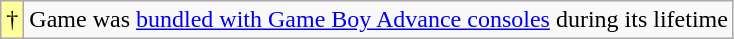<table class="wikitable plainrowheaders">
<tr>
<td bgcolor="#FFFF99" style="text-align:center;">†</td>
<td>Game was <a href='#'>bundled with Game Boy Advance consoles</a> during its lifetime</td>
</tr>
</table>
